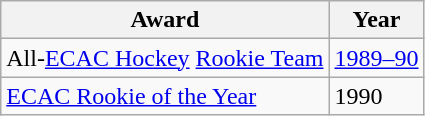<table class="wikitable">
<tr>
<th>Award</th>
<th>Year</th>
</tr>
<tr>
<td>All-<a href='#'>ECAC Hockey</a> <a href='#'>Rookie Team</a></td>
<td><a href='#'>1989–90</a></td>
</tr>
<tr>
<td><a href='#'>ECAC Rookie of the Year</a></td>
<td>1990</td>
</tr>
</table>
